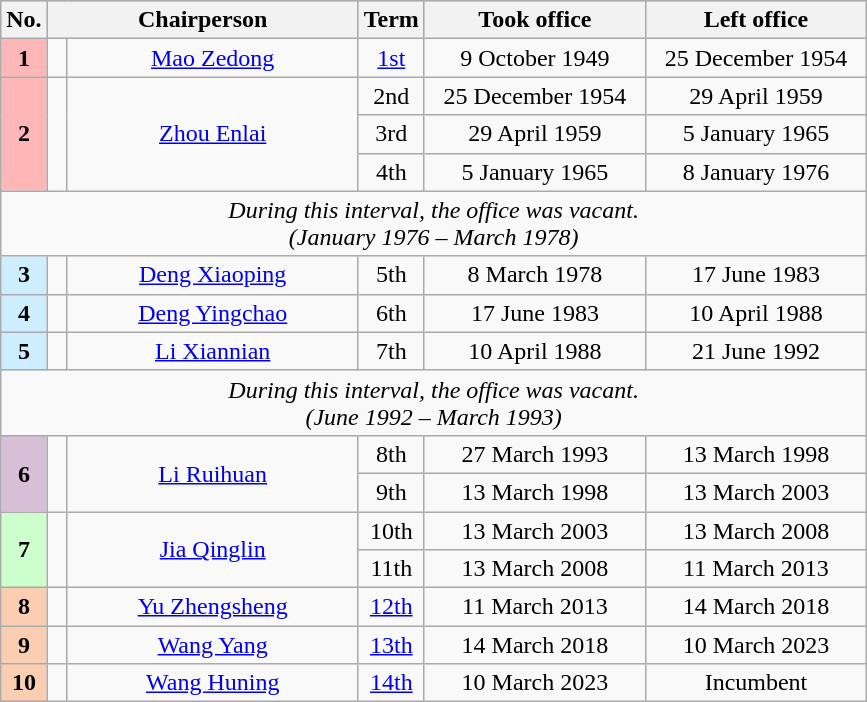<table class="wikitable" style="text-align: center; border-collapse: collapse;">
<tr style="background: #cccccc;">
<th width="20">No.</th>
<th width="200" colspan="2">Chairperson</th>
<th align="left" width="20">Term</th>
<th width="140">Took office</th>
<th width="140">Left office</th>
</tr>
<tr>
<td bgcolor="#FFB6B6"><strong>1</strong></td>
<td></td>
<td><a href='#'>Mao Zedong</a><br></td>
<td><a href='#'>1st</a></td>
<td>9 October 1949</td>
<td>25 December 1954</td>
</tr>
<tr>
<td rowspan="3" bgcolor="#FFB6B6"><strong>2</strong></td>
<td rowspan="3"></td>
<td rowspan="3"><a href='#'>Zhou Enlai</a><br></td>
<td>2nd</td>
<td>25 December 1954</td>
<td>29 April 1959</td>
</tr>
<tr>
<td>3rd</td>
<td>29 April 1959</td>
<td>5 January 1965</td>
</tr>
<tr>
<td>4th</td>
<td>5 January 1965</td>
<td>8 January 1976</td>
</tr>
<tr>
<td colspan="6"><em>During this interval, the office was vacant.<br>(January 1976 – March 1978)</em></td>
</tr>
<tr>
<td bgcolor="#CCEEFF"><strong>3</strong></td>
<td></td>
<td><a href='#'>Deng Xiaoping</a><br></td>
<td>5th</td>
<td>8 March 1978</td>
<td>17 June 1983</td>
</tr>
<tr>
<td bgcolor="#CCEEFF"><strong>4</strong></td>
<td></td>
<td><a href='#'>Deng Yingchao</a><br></td>
<td>6th</td>
<td>17 June 1983</td>
<td>10 April 1988</td>
</tr>
<tr>
<td bgcolor="#CCEEFF"><strong>5</strong></td>
<td></td>
<td><a href='#'>Li Xiannian</a><br></td>
<td>7th</td>
<td>10 April 1988</td>
<td>21 June 1992</td>
</tr>
<tr>
<td colspan="6"><em>During this interval, the office was vacant.<br>(June 1992 – March 1993)</em></td>
</tr>
<tr>
<td rowspan="2" bgcolor="#D8BFD8"><strong>6</strong></td>
<td rowspan="2"></td>
<td rowspan="2"><a href='#'>Li Ruihuan</a><br></td>
<td>8th</td>
<td>27 March 1993</td>
<td>13 March 1998</td>
</tr>
<tr>
<td>9th</td>
<td>13 March 1998</td>
<td>13 March 2003</td>
</tr>
<tr>
<td rowspan="2" bgcolor="#CCFFCC"><strong>7</strong></td>
<td rowspan="2"></td>
<td rowspan="2"><a href='#'>Jia Qinglin</a><br></td>
<td>10th</td>
<td>13 March 2003</td>
<td>13 March 2008</td>
</tr>
<tr>
<td>11th</td>
<td>13 March 2008</td>
<td>11 March 2013</td>
</tr>
<tr>
<td bgcolor="#FBCEB1"><strong>8</strong></td>
<td></td>
<td><a href='#'>Yu Zhengsheng</a><br></td>
<td><a href='#'>12th</a></td>
<td>11 March 2013</td>
<td>14 March 2018</td>
</tr>
<tr>
<td bgcolor="#FBCEB1"><strong>9</strong></td>
<td></td>
<td><a href='#'>Wang Yang</a><br></td>
<td><a href='#'>13th</a></td>
<td>14 March 2018</td>
<td>10 March 2023</td>
</tr>
<tr>
<td bgcolor="#FBCEB1"><strong>10</strong></td>
<td></td>
<td><a href='#'>Wang Huning</a><br></td>
<td><a href='#'>14th</a></td>
<td>10 March 2023</td>
<td>Incumbent</td>
</tr>
</table>
